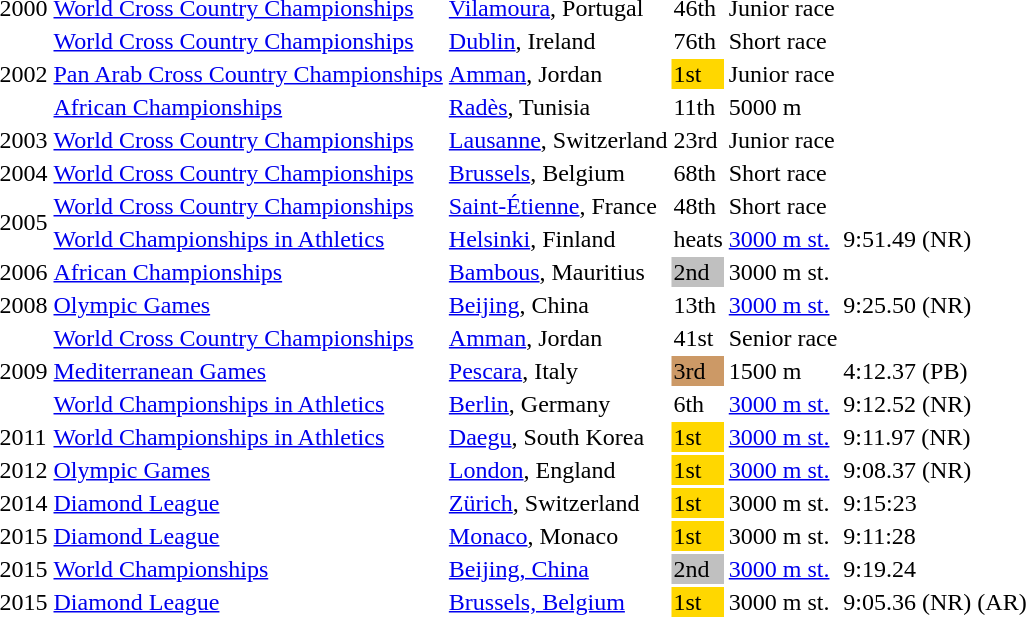<table>
<tr>
<td>2000</td>
<td><a href='#'>World Cross Country Championships</a></td>
<td><a href='#'>Vilamoura</a>, Portugal</td>
<td>46th</td>
<td>Junior race</td>
<td></td>
</tr>
<tr>
<td rowspan=3>2002</td>
<td><a href='#'>World Cross Country Championships</a></td>
<td><a href='#'>Dublin</a>, Ireland</td>
<td>76th</td>
<td>Short race</td>
<td></td>
</tr>
<tr>
<td><a href='#'>Pan Arab Cross Country Championships</a></td>
<td><a href='#'>Amman</a>, Jordan</td>
<td bgcolor=gold>1st</td>
<td>Junior race</td>
<td></td>
</tr>
<tr>
<td><a href='#'>African Championships</a></td>
<td><a href='#'>Radès</a>, Tunisia</td>
<td>11th</td>
<td>5000 m</td>
<td></td>
</tr>
<tr>
<td>2003</td>
<td><a href='#'>World Cross Country Championships</a></td>
<td><a href='#'>Lausanne</a>, Switzerland</td>
<td>23rd</td>
<td>Junior race</td>
<td></td>
</tr>
<tr>
<td>2004</td>
<td><a href='#'>World Cross Country Championships</a></td>
<td><a href='#'>Brussels</a>, Belgium</td>
<td>68th</td>
<td>Short race</td>
<td></td>
</tr>
<tr>
<td rowspan=2>2005</td>
<td><a href='#'>World Cross Country Championships</a></td>
<td><a href='#'>Saint-Étienne</a>, France</td>
<td>48th</td>
<td>Short race</td>
<td></td>
</tr>
<tr>
<td><a href='#'>World Championships in Athletics</a></td>
<td><a href='#'>Helsinki</a>, Finland</td>
<td>heats</td>
<td><a href='#'>3000 m st.</a></td>
<td>9:51.49 (NR)</td>
</tr>
<tr>
<td>2006</td>
<td><a href='#'>African Championships</a></td>
<td><a href='#'>Bambous</a>, Mauritius</td>
<td bgcolor=silver>2nd</td>
<td>3000 m st.</td>
<td></td>
</tr>
<tr>
<td>2008</td>
<td><a href='#'>Olympic Games</a></td>
<td><a href='#'>Beijing</a>, China</td>
<td>13th</td>
<td><a href='#'>3000 m st.</a></td>
<td>9:25.50 (NR)</td>
</tr>
<tr>
<td rowspan=3>2009</td>
<td><a href='#'>World Cross Country Championships</a></td>
<td><a href='#'>Amman</a>, Jordan</td>
<td>41st</td>
<td>Senior race</td>
<td></td>
</tr>
<tr>
<td><a href='#'>Mediterranean Games</a></td>
<td><a href='#'>Pescara</a>, Italy</td>
<td bgcolor=cc9966>3rd</td>
<td>1500 m</td>
<td>4:12.37 (PB)</td>
</tr>
<tr>
<td><a href='#'>World Championships in Athletics</a></td>
<td><a href='#'>Berlin</a>, Germany</td>
<td>6th</td>
<td><a href='#'>3000 m st.</a></td>
<td>9:12.52 (NR)</td>
</tr>
<tr>
<td>2011</td>
<td><a href='#'>World Championships in Athletics</a></td>
<td><a href='#'>Daegu</a>, South Korea</td>
<td bgcolor=gold>1st</td>
<td><a href='#'>3000 m st.</a></td>
<td>9:11.97 (NR)</td>
</tr>
<tr>
<td>2012</td>
<td><a href='#'>Olympic Games</a></td>
<td><a href='#'>London</a>, England</td>
<td bgcolor=gold>1st</td>
<td><a href='#'>3000 m st.</a></td>
<td>9:08.37 (NR)</td>
</tr>
<tr>
<td>2014</td>
<td><a href='#'>Diamond League</a></td>
<td><a href='#'>Zürich</a>, Switzerland</td>
<td bgcolor=gold>1st</td>
<td>3000 m st.</td>
<td>9:15:23</td>
</tr>
<tr>
<td>2015</td>
<td><a href='#'>Diamond League</a></td>
<td><a href='#'>Monaco</a>, Monaco</td>
<td bgcolor=gold>1st</td>
<td>3000 m st.</td>
<td>9:11:28</td>
</tr>
<tr>
<td>2015</td>
<td><a href='#'>World Championships</a></td>
<td><a href='#'>Beijing, China</a></td>
<td bgcolor=silver>2nd</td>
<td><a href='#'>3000 m st.</a></td>
<td>9:19.24</td>
</tr>
<tr>
<td>2015</td>
<td><a href='#'>Diamond League</a></td>
<td><a href='#'>Brussels, Belgium</a></td>
<td bgcolor=gold>1st</td>
<td>3000 m st.</td>
<td>9:05.36 (NR) (AR)</td>
</tr>
</table>
